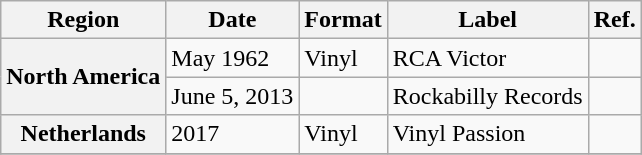<table class="wikitable plainrowheaders">
<tr>
<th scope="col">Region</th>
<th scope="col">Date</th>
<th scope="col">Format</th>
<th scope="col">Label</th>
<th scope="col">Ref.</th>
</tr>
<tr>
<th scope="row" rowspan="2">North America</th>
<td>May 1962</td>
<td>Vinyl</td>
<td>RCA Victor</td>
<td></td>
</tr>
<tr>
<td>June 5, 2013</td>
<td></td>
<td>Rockabilly Records</td>
<td></td>
</tr>
<tr>
<th scope="row">Netherlands</th>
<td>2017</td>
<td>Vinyl</td>
<td>Vinyl Passion</td>
<td></td>
</tr>
<tr>
</tr>
</table>
